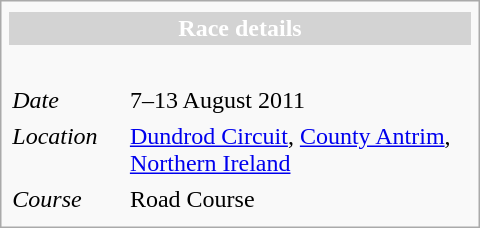<table class="infobox" align="right" cellpadding="2" style="float:right; width: 20em;">
<tr>
</tr>
<tr>
<th colspan="3" style="background:lightgrey; color:#ffffff;">Race details</th>
</tr>
<tr>
<td colspan="3" style="text-align:center;"><br></td>
</tr>
<tr>
<td style="width: 25%;"><em>Date</em></td>
<td>7–13 August 2011</td>
</tr>
<tr>
<td><em>Location</em></td>
<td colspan=3><a href='#'>Dundrod Circuit</a>, <a href='#'>County Antrim</a>, <a href='#'>Northern Ireland</a></td>
</tr>
<tr>
<td><em>Course</em></td>
<td colspan=3>Road Course <br> </td>
</tr>
<tr>
</tr>
</table>
